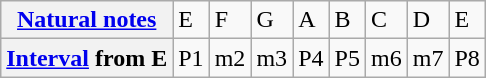<table class="wikitable">
<tr>
<th><a href='#'>Natural notes</a></th>
<td>E</td>
<td>F</td>
<td>G</td>
<td>A</td>
<td>B</td>
<td>C</td>
<td>D</td>
<td>E</td>
</tr>
<tr>
<th><a href='#'>Interval</a> from E</th>
<td>P1</td>
<td>m2</td>
<td>m3</td>
<td>P4</td>
<td>P5</td>
<td>m6</td>
<td>m7</td>
<td>P8</td>
</tr>
</table>
